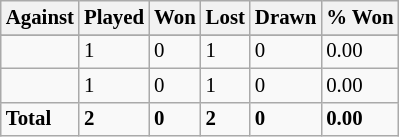<table class="sortable wikitable" style="font-size: 87%;">
<tr>
<th>Against</th>
<th>Played</th>
<th>Won</th>
<th>Lost</th>
<th>Drawn</th>
<th>% Won</th>
</tr>
<tr bgcolor="#d0ffd0" align="center">
</tr>
<tr>
<td align="left"></td>
<td>1</td>
<td>0</td>
<td>1</td>
<td>0</td>
<td>0.00</td>
</tr>
<tr>
<td align="left"></td>
<td>1</td>
<td>0</td>
<td>1</td>
<td>0</td>
<td>0.00</td>
</tr>
<tr>
<td align="left"><strong>Total</strong></td>
<td><strong>2</strong></td>
<td><strong>0</strong></td>
<td><strong>2</strong></td>
<td><strong>0</strong></td>
<td><strong>0.00</strong></td>
</tr>
</table>
